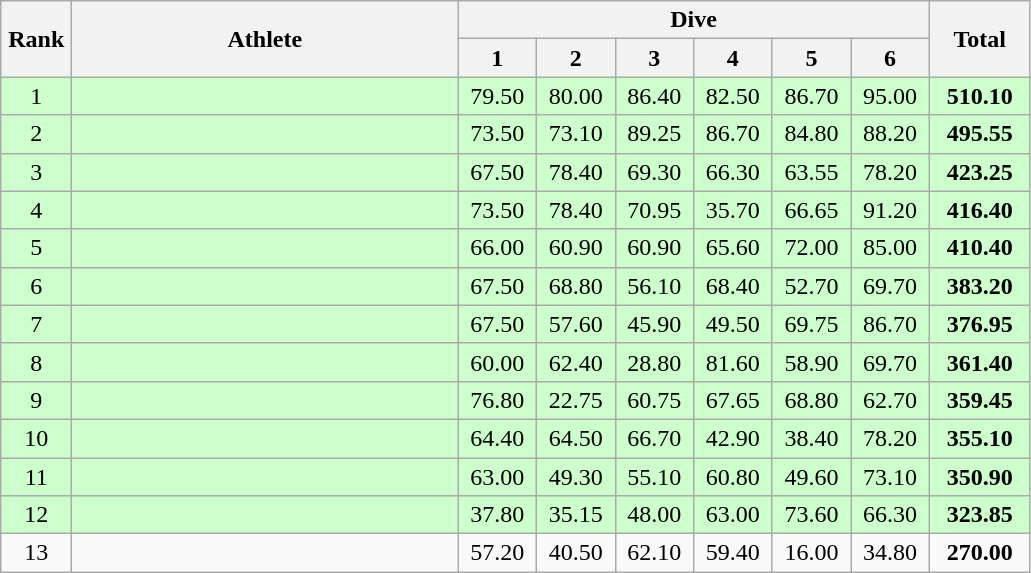<table class=wikitable style="text-align:center">
<tr>
<th rowspan="2" width=40>Rank</th>
<th rowspan="2" width=250>Athlete</th>
<th colspan="6">Dive</th>
<th rowspan="2" width=60>Total</th>
</tr>
<tr>
<th width=45>1</th>
<th width=45>2</th>
<th width=45>3</th>
<th width=45>4</th>
<th width=45>5</th>
<th width=45>6</th>
</tr>
<tr bgcolor="ccffcc">
<td>1</td>
<td align=left></td>
<td>79.50</td>
<td>80.00</td>
<td>86.40</td>
<td>82.50</td>
<td>86.70</td>
<td>95.00</td>
<td><strong>510.10</strong></td>
</tr>
<tr bgcolor="ccffcc">
<td>2</td>
<td align=left></td>
<td>73.50</td>
<td>73.10</td>
<td>89.25</td>
<td>86.70</td>
<td>84.80</td>
<td>88.20</td>
<td><strong>495.55</strong></td>
</tr>
<tr bgcolor="ccffcc">
<td>3</td>
<td align=left></td>
<td>67.50</td>
<td>78.40</td>
<td>69.30</td>
<td>66.30</td>
<td>63.55</td>
<td>78.20</td>
<td><strong>423.25</strong></td>
</tr>
<tr bgcolor="ccffcc">
<td>4</td>
<td align=left></td>
<td>73.50</td>
<td>78.40</td>
<td>70.95</td>
<td>35.70</td>
<td>66.65</td>
<td>91.20</td>
<td><strong>416.40</strong></td>
</tr>
<tr bgcolor="ccffcc">
<td>5</td>
<td align=left></td>
<td>66.00</td>
<td>60.90</td>
<td>60.90</td>
<td>65.60</td>
<td>72.00</td>
<td>85.00</td>
<td><strong>410.40</strong></td>
</tr>
<tr bgcolor="ccffcc">
<td>6</td>
<td align=left></td>
<td>67.50</td>
<td>68.80</td>
<td>56.10</td>
<td>68.40</td>
<td>52.70</td>
<td>69.70</td>
<td><strong>383.20</strong></td>
</tr>
<tr bgcolor="ccffcc">
<td>7</td>
<td align=left></td>
<td>67.50</td>
<td>57.60</td>
<td>45.90</td>
<td>49.50</td>
<td>69.75</td>
<td>86.70</td>
<td><strong>376.95</strong></td>
</tr>
<tr bgcolor="ccffcc">
<td>8</td>
<td align=left></td>
<td>60.00</td>
<td>62.40</td>
<td>28.80</td>
<td>81.60</td>
<td>58.90</td>
<td>69.70</td>
<td><strong>361.40</strong></td>
</tr>
<tr bgcolor="ccffcc">
<td>9</td>
<td align=left></td>
<td>76.80</td>
<td>22.75</td>
<td>60.75</td>
<td>67.65</td>
<td>68.80</td>
<td>62.70</td>
<td><strong>359.45</strong></td>
</tr>
<tr bgcolor="ccffcc">
<td>10</td>
<td align=left></td>
<td>64.40</td>
<td>64.50</td>
<td>66.70</td>
<td>42.90</td>
<td>38.40</td>
<td>78.20</td>
<td><strong>355.10</strong></td>
</tr>
<tr bgcolor="ccffcc">
<td>11</td>
<td align=left></td>
<td>63.00</td>
<td>49.30</td>
<td>55.10</td>
<td>60.80</td>
<td>49.60</td>
<td>73.10</td>
<td><strong>350.90</strong></td>
</tr>
<tr bgcolor="ccffcc">
<td>12</td>
<td align=left></td>
<td>37.80</td>
<td>35.15</td>
<td>48.00</td>
<td>63.00</td>
<td>73.60</td>
<td>66.30</td>
<td><strong>323.85</strong></td>
</tr>
<tr>
<td>13</td>
<td align=left></td>
<td>57.20</td>
<td>40.50</td>
<td>62.10</td>
<td>59.40</td>
<td>16.00</td>
<td>34.80</td>
<td><strong>270.00</strong></td>
</tr>
</table>
